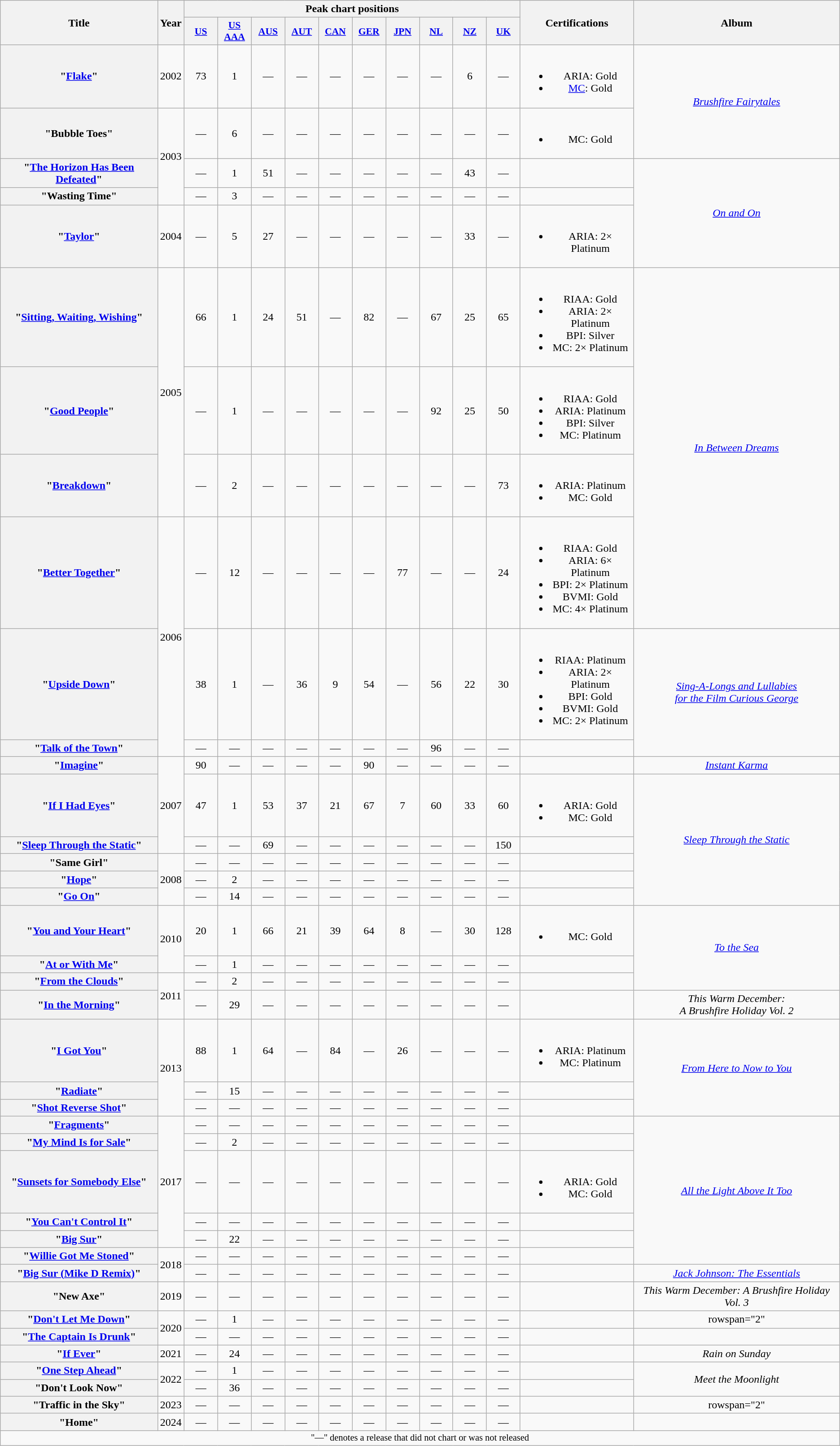<table class="wikitable plainrowheaders" style="text-align:center">
<tr>
<th scope="col" rowspan="2">Title</th>
<th scope="col" rowspan="2">Year</th>
<th scope="col" colspan="10">Peak chart positions</th>
<th scope="col" rowspan="2">Certifications</th>
<th scope="col" rowspan="2">Album</th>
</tr>
<tr>
<th scope="col" style="width:3em;font-size:90%"><a href='#'>US</a><br></th>
<th scope="col" style="width:3em;font-size:90%"><a href='#'>US<br>AAA</a><br></th>
<th scope="col" style="width:3em;font-size:90%"><a href='#'>AUS</a><br></th>
<th scope="col" style="width:3em;font-size:90%"><a href='#'>AUT</a><br></th>
<th scope="col" style="width:3em;font-size:90%"><a href='#'>CAN</a><br></th>
<th scope="col" style="width:3em;font-size:90%"><a href='#'>GER</a><br></th>
<th scope="col" style="width:3em;font-size:90%"><a href='#'>JPN</a><br></th>
<th scope="col" style="width:3em;font-size:90%"><a href='#'>NL</a><br></th>
<th scope="col" style="width:3em;font-size:90%"><a href='#'>NZ</a><br></th>
<th scope="col" style="width:3em;font-size:90%"><a href='#'>UK</a><br></th>
</tr>
<tr>
<th scope="row">"<a href='#'>Flake</a>"</th>
<td>2002</td>
<td>73</td>
<td>1</td>
<td>—</td>
<td>—</td>
<td>—</td>
<td>—</td>
<td>—</td>
<td>—</td>
<td>6</td>
<td>—</td>
<td><br><ul><li>ARIA: Gold</li><li><a href='#'>MC</a>: Gold</li></ul></td>
<td rowspan="2"><em><a href='#'>Brushfire Fairytales</a></em></td>
</tr>
<tr>
<th scope=row>"Bubble Toes"</th>
<td rowspan="3">2003</td>
<td>—</td>
<td>6</td>
<td>—</td>
<td>—</td>
<td>—</td>
<td>—</td>
<td>—</td>
<td>—</td>
<td>—</td>
<td>—</td>
<td><br><ul><li>MC: Gold</li></ul></td>
</tr>
<tr>
<th scope=row>"<a href='#'>The Horizon Has Been Defeated</a>"</th>
<td>—</td>
<td>1</td>
<td>51</td>
<td>—</td>
<td>—</td>
<td>—</td>
<td>—</td>
<td>—</td>
<td>43</td>
<td>—</td>
<td></td>
<td rowspan="3"><em><a href='#'>On and On</a></em></td>
</tr>
<tr>
<th scope=row>"Wasting Time"</th>
<td>—</td>
<td>3</td>
<td>—</td>
<td>—</td>
<td>—</td>
<td>—</td>
<td>—</td>
<td>—</td>
<td>—</td>
<td>—</td>
<td></td>
</tr>
<tr>
<th scope=row>"<a href='#'>Taylor</a>"</th>
<td>2004</td>
<td>—</td>
<td>5</td>
<td>27</td>
<td>—</td>
<td>—</td>
<td>—</td>
<td>—</td>
<td>—</td>
<td>33</td>
<td>—</td>
<td><br><ul><li>ARIA: 2× Platinum</li></ul></td>
</tr>
<tr>
<th scope=row>"<a href='#'>Sitting, Waiting, Wishing</a>"</th>
<td rowspan="3">2005</td>
<td>66</td>
<td>1</td>
<td>24</td>
<td>51</td>
<td>—</td>
<td>82</td>
<td>—</td>
<td>67</td>
<td>25</td>
<td>65</td>
<td><br><ul><li>RIAA: Gold</li><li>ARIA: 2× Platinum</li><li>BPI: Silver</li><li>MC: 2× Platinum</li></ul></td>
<td rowspan=4><em><a href='#'>In Between Dreams</a></em></td>
</tr>
<tr>
<th scope=row>"<a href='#'>Good People</a>"</th>
<td>—</td>
<td>1</td>
<td>—</td>
<td>—</td>
<td>—</td>
<td>—</td>
<td>—</td>
<td>92</td>
<td>25</td>
<td>50</td>
<td><br><ul><li>RIAA: Gold</li><li>ARIA: Platinum</li><li>BPI: Silver</li><li>MC: Platinum</li></ul></td>
</tr>
<tr>
<th scope=row>"<a href='#'>Breakdown</a>"</th>
<td>—</td>
<td>2</td>
<td>—</td>
<td>—</td>
<td>—</td>
<td>—</td>
<td>—</td>
<td>—</td>
<td>—</td>
<td>73</td>
<td><br><ul><li>ARIA: Platinum</li><li>MC: Gold</li></ul></td>
</tr>
<tr>
<th scope=row>"<a href='#'>Better Together</a>"</th>
<td rowspan="3">2006</td>
<td>—</td>
<td>12</td>
<td>—</td>
<td>—</td>
<td>—</td>
<td>—</td>
<td>77</td>
<td>—</td>
<td>—</td>
<td>24</td>
<td><br><ul><li>RIAA: Gold</li><li>ARIA: 6× Platinum</li><li>BPI: 2× Platinum</li><li>BVMI: Gold</li><li>MC: 4× Platinum</li></ul></td>
</tr>
<tr>
<th scope=row>"<a href='#'>Upside Down</a>"<br></th>
<td>38</td>
<td>1</td>
<td>—</td>
<td>36</td>
<td>9</td>
<td>54</td>
<td>—</td>
<td>56</td>
<td>22</td>
<td>30</td>
<td><br><ul><li>RIAA: Platinum</li><li>ARIA: 2× Platinum</li><li>BPI: Gold</li><li>BVMI: Gold</li><li>MC: 2× Platinum</li></ul></td>
<td rowspan="2"><em><a href='#'>Sing-A-Longs and Lullabies<br>for the Film Curious George</a></em></td>
</tr>
<tr>
<th scope=row>"<a href='#'>Talk of the Town</a>"</th>
<td>—</td>
<td>—</td>
<td>—</td>
<td>—</td>
<td>—</td>
<td>—</td>
<td>—</td>
<td>96</td>
<td>—</td>
<td>—</td>
<td></td>
</tr>
<tr>
<th scope=row>"<a href='#'>Imagine</a>"</th>
<td rowspan="3">2007</td>
<td>90</td>
<td>—</td>
<td>—</td>
<td>—</td>
<td>—</td>
<td>90</td>
<td>—</td>
<td>—</td>
<td>—</td>
<td>—</td>
<td></td>
<td><em><a href='#'>Instant Karma</a></em></td>
</tr>
<tr>
<th scope=row>"<a href='#'>If I Had Eyes</a>"</th>
<td>47</td>
<td>1</td>
<td>53</td>
<td>37</td>
<td>21</td>
<td>67</td>
<td>7</td>
<td>60</td>
<td>33</td>
<td>60</td>
<td><br><ul><li>ARIA: Gold</li><li>MC: Gold</li></ul></td>
<td rowspan="5"><em><a href='#'>Sleep Through the Static</a></em></td>
</tr>
<tr>
<th scope=row>"<a href='#'>Sleep Through the Static</a>"</th>
<td>—</td>
<td>—</td>
<td>69</td>
<td>—</td>
<td>—</td>
<td>—</td>
<td>—</td>
<td>—</td>
<td>—</td>
<td>150</td>
<td></td>
</tr>
<tr>
<th scope=row>"Same Girl" </th>
<td rowspan="3">2008</td>
<td>—</td>
<td>—</td>
<td>—</td>
<td>—</td>
<td>—</td>
<td>—</td>
<td>—</td>
<td>—</td>
<td>—</td>
<td>—</td>
<td></td>
</tr>
<tr>
<th scope=row>"<a href='#'>Hope</a>"</th>
<td>—</td>
<td>2</td>
<td>—</td>
<td>—</td>
<td>—</td>
<td>—</td>
<td>—</td>
<td>—</td>
<td>—</td>
<td>—</td>
<td></td>
</tr>
<tr>
<th scope=row>"<a href='#'>Go On</a>"</th>
<td>—</td>
<td>14</td>
<td>—</td>
<td>—</td>
<td>—</td>
<td>—</td>
<td>—</td>
<td>—</td>
<td>—</td>
<td>—</td>
<td></td>
</tr>
<tr>
<th scope=row>"<a href='#'>You and Your Heart</a>"</th>
<td rowspan="2">2010</td>
<td>20</td>
<td>1</td>
<td>66</td>
<td>21</td>
<td>39</td>
<td>64</td>
<td>8</td>
<td>—</td>
<td>30</td>
<td>128</td>
<td><br><ul><li>MC: Gold</li></ul></td>
<td rowspan="3"><em><a href='#'>To the Sea</a></em></td>
</tr>
<tr>
<th scope=row>"<a href='#'>At or With Me</a>"</th>
<td>—</td>
<td>1</td>
<td>—</td>
<td>—</td>
<td>—</td>
<td>—</td>
<td>—</td>
<td>—</td>
<td>—</td>
<td>—</td>
<td></td>
</tr>
<tr>
<th scope=row>"<a href='#'>From the Clouds</a>"</th>
<td rowspan="2">2011</td>
<td>—</td>
<td>2</td>
<td>—</td>
<td>—</td>
<td>—</td>
<td>—</td>
<td>—</td>
<td>—</td>
<td>—</td>
<td>—</td>
<td></td>
</tr>
<tr>
<th scope=row>"<a href='#'>In the Morning</a>"</th>
<td>—</td>
<td>29</td>
<td>—</td>
<td>—</td>
<td>—</td>
<td>—</td>
<td>—</td>
<td>—</td>
<td>—</td>
<td>—</td>
<td></td>
<td><em>This Warm December:<br>A Brushfire Holiday Vol. 2</em></td>
</tr>
<tr>
<th scope=row>"<a href='#'>I Got You</a>"</th>
<td rowspan="3">2013</td>
<td>88</td>
<td>1</td>
<td>64</td>
<td>—</td>
<td>84</td>
<td>—</td>
<td>26</td>
<td>—</td>
<td>—</td>
<td>—</td>
<td><br><ul><li>ARIA: Platinum</li><li>MC: Platinum</li></ul></td>
<td rowspan="3"><em><a href='#'>From Here to Now to You</a></em></td>
</tr>
<tr>
<th scope=row>"<a href='#'>Radiate</a>"</th>
<td>—</td>
<td>15</td>
<td>—</td>
<td>—</td>
<td>—</td>
<td>—</td>
<td>—</td>
<td>—</td>
<td>—</td>
<td>—</td>
<td></td>
</tr>
<tr>
<th scope=row>"<a href='#'>Shot Reverse Shot</a>"</th>
<td>—</td>
<td>—</td>
<td>—</td>
<td>—</td>
<td>—</td>
<td>—</td>
<td>—</td>
<td>—</td>
<td>—</td>
<td>—</td>
<td></td>
</tr>
<tr>
<th scope=row>"<a href='#'>Fragments</a>"</th>
<td rowspan="5">2017</td>
<td>—</td>
<td>—</td>
<td>—</td>
<td>—</td>
<td>—</td>
<td>—</td>
<td>—</td>
<td>—</td>
<td>—</td>
<td>—</td>
<td></td>
<td rowspan="6"><em><a href='#'>All the Light Above It Too</a></em></td>
</tr>
<tr>
<th scope=row>"<a href='#'>My Mind Is for Sale</a>"</th>
<td>—</td>
<td>2</td>
<td>—</td>
<td>—</td>
<td>—</td>
<td>—</td>
<td>—</td>
<td>—</td>
<td>—</td>
<td>—</td>
<td></td>
</tr>
<tr>
<th scope=row>"<a href='#'>Sunsets for Somebody Else</a>"</th>
<td>—</td>
<td>—</td>
<td>—</td>
<td>—</td>
<td>—</td>
<td>—</td>
<td>—</td>
<td>—</td>
<td>—</td>
<td>—</td>
<td><br><ul><li>ARIA: Gold</li><li>MC: Gold</li></ul></td>
</tr>
<tr>
<th scope=row>"<a href='#'>You Can't Control It</a>"</th>
<td>—</td>
<td>—</td>
<td>—</td>
<td>—</td>
<td>—</td>
<td>—</td>
<td>—</td>
<td>—</td>
<td>—</td>
<td>—</td>
<td></td>
</tr>
<tr>
<th scope=row>"<a href='#'>Big Sur</a>"</th>
<td>—</td>
<td>22</td>
<td>—</td>
<td>—</td>
<td>—</td>
<td>—</td>
<td>—</td>
<td>—</td>
<td>—</td>
<td>—</td>
<td></td>
</tr>
<tr>
<th scope=row>"<a href='#'>Willie Got Me Stoned</a>"</th>
<td rowspan="2">2018</td>
<td>—</td>
<td>—</td>
<td>—</td>
<td>—</td>
<td>—</td>
<td>—</td>
<td>—</td>
<td>—</td>
<td>—</td>
<td>—</td>
<td></td>
</tr>
<tr>
<th scope=row>"<a href='#'>Big Sur (Mike D Remix)</a>" </th>
<td>—</td>
<td>—</td>
<td>—</td>
<td>—</td>
<td>—</td>
<td>—</td>
<td>—</td>
<td>—</td>
<td>—</td>
<td>—</td>
<td></td>
<td><em><a href='#'>Jack Johnson: The Essentials</a></em></td>
</tr>
<tr>
<th scope=row>"New Axe"</th>
<td>2019</td>
<td>—</td>
<td>—</td>
<td>—</td>
<td>—</td>
<td>—</td>
<td>—</td>
<td>—</td>
<td>—</td>
<td>—</td>
<td>—</td>
<td></td>
<td><em>This Warm December: A Brushfire Holiday Vol. 3</em></td>
</tr>
<tr>
<th scope=row>"<a href='#'>Don't Let Me Down</a>"<br></th>
<td rowspan="2">2020</td>
<td>—</td>
<td>1</td>
<td>—</td>
<td>—</td>
<td>—</td>
<td>—</td>
<td>—</td>
<td>—</td>
<td>—</td>
<td>—</td>
<td></td>
<td>rowspan="2" </td>
</tr>
<tr>
<th scope=row>"<a href='#'>The Captain Is Drunk</a>"</th>
<td>—</td>
<td>—</td>
<td>—</td>
<td>—</td>
<td>—</td>
<td>—</td>
<td>—</td>
<td>—</td>
<td>—</td>
<td>—</td>
<td></td>
</tr>
<tr>
<th scope=row>"<a href='#'>If Ever</a>"<br></th>
<td>2021</td>
<td>—</td>
<td>24</td>
<td>—</td>
<td>—</td>
<td>—</td>
<td>—</td>
<td>—</td>
<td>—</td>
<td>—</td>
<td>—</td>
<td></td>
<td><em>Rain on Sunday</em></td>
</tr>
<tr>
<th scope=row>"<a href='#'>One Step Ahead</a>"</th>
<td rowspan="2">2022</td>
<td>—</td>
<td>1</td>
<td>—</td>
<td>—</td>
<td>—</td>
<td>—</td>
<td>—</td>
<td>—</td>
<td>—</td>
<td>—</td>
<td></td>
<td rowspan="2"><em>Meet the Moonlight</em></td>
</tr>
<tr>
<th scope=row>"Don't Look Now"</th>
<td>—</td>
<td>36</td>
<td>—</td>
<td>—</td>
<td>—</td>
<td>—</td>
<td>—</td>
<td>—</td>
<td>—</td>
<td>—</td>
<td></td>
</tr>
<tr>
<th scope=row>"Traffic in the Sky" </th>
<td>2023</td>
<td>—</td>
<td>—</td>
<td>—</td>
<td>—</td>
<td>—</td>
<td>—</td>
<td>—</td>
<td>—</td>
<td>—</td>
<td>—</td>
<td></td>
<td>rowspan="2" </td>
</tr>
<tr>
<th scope=row>"Home" </th>
<td>2024</td>
<td>—</td>
<td>—</td>
<td>—</td>
<td>—</td>
<td>—</td>
<td>—</td>
<td>—</td>
<td>—</td>
<td>—</td>
<td>—</td>
<td></td>
</tr>
<tr>
<td colspan="18" style="font-size:85%">"—" denotes a release that did not chart or was not released</td>
</tr>
</table>
